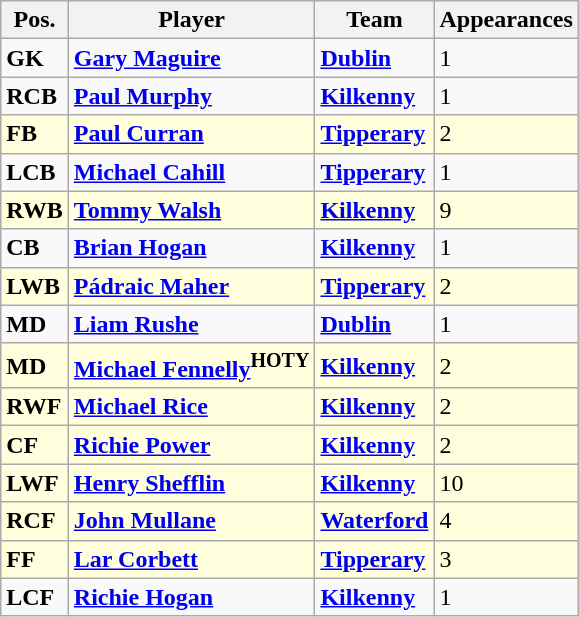<table class="wikitable">
<tr>
<th>Pos.</th>
<th>Player</th>
<th>Team</th>
<th>Appearances</th>
</tr>
<tr>
<td><strong>GK</strong></td>
<td> <strong><a href='#'>Gary Maguire</a></strong></td>
<td><strong><a href='#'>Dublin</a></strong></td>
<td>1</td>
</tr>
<tr>
<td><strong>RCB</strong></td>
<td> <strong><a href='#'>Paul Murphy</a></strong></td>
<td><strong><a href='#'>Kilkenny</a></strong></td>
<td>1</td>
</tr>
<tr bgcolor=#FFFFDD>
<td><strong>FB</strong></td>
<td> <strong><a href='#'>Paul Curran</a></strong></td>
<td><strong><a href='#'>Tipperary</a></strong></td>
<td>2</td>
</tr>
<tr>
<td><strong>LCB</strong></td>
<td> <strong><a href='#'>Michael Cahill</a></strong></td>
<td><strong><a href='#'>Tipperary</a></strong></td>
<td>1</td>
</tr>
<tr bgcolor=#FFFFDD>
<td><strong>RWB</strong></td>
<td> <strong><a href='#'>Tommy Walsh</a></strong></td>
<td><strong><a href='#'>Kilkenny</a></strong></td>
<td>9</td>
</tr>
<tr>
<td><strong>CB</strong></td>
<td> <strong><a href='#'>Brian Hogan</a></strong></td>
<td><strong><a href='#'>Kilkenny</a></strong></td>
<td>1</td>
</tr>
<tr bgcolor=#FFFFDD>
<td><strong>LWB</strong></td>
<td> <strong><a href='#'>Pádraic Maher</a></strong></td>
<td><strong><a href='#'>Tipperary</a></strong></td>
<td>2</td>
</tr>
<tr>
<td><strong>MD</strong></td>
<td> <strong><a href='#'>Liam Rushe</a></strong></td>
<td><strong><a href='#'>Dublin</a></strong></td>
<td>1</td>
</tr>
<tr bgcolor=#FFFFDD>
<td><strong>MD</strong></td>
<td> <strong><a href='#'>Michael Fennelly</a><sup>HOTY</sup></strong></td>
<td><strong><a href='#'>Kilkenny</a></strong></td>
<td>2</td>
</tr>
<tr bgcolor=#FFFFDD>
<td><strong>RWF</strong></td>
<td> <strong><a href='#'>Michael Rice</a></strong></td>
<td><strong><a href='#'>Kilkenny</a></strong></td>
<td>2</td>
</tr>
<tr bgcolor=#FFFFDD>
<td><strong>CF</strong></td>
<td> <strong><a href='#'>Richie Power</a></strong></td>
<td><strong><a href='#'>Kilkenny</a></strong></td>
<td>2</td>
</tr>
<tr bgcolor=#FFFFDD>
<td><strong>LWF</strong></td>
<td> <strong><a href='#'>Henry Shefflin</a></strong></td>
<td><strong><a href='#'>Kilkenny</a></strong></td>
<td>10</td>
</tr>
<tr bgcolor=#FFFFDD>
<td><strong>RCF</strong></td>
<td> <strong><a href='#'>John Mullane</a></strong></td>
<td><strong><a href='#'>Waterford</a></strong></td>
<td>4</td>
</tr>
<tr bgcolor=#FFFFDD>
<td><strong>FF</strong></td>
<td> <strong><a href='#'>Lar Corbett</a></strong></td>
<td><strong><a href='#'>Tipperary</a></strong></td>
<td>3</td>
</tr>
<tr>
<td><strong>LCF</strong></td>
<td> <strong><a href='#'>Richie Hogan</a></strong></td>
<td><strong><a href='#'>Kilkenny</a></strong></td>
<td>1</td>
</tr>
</table>
